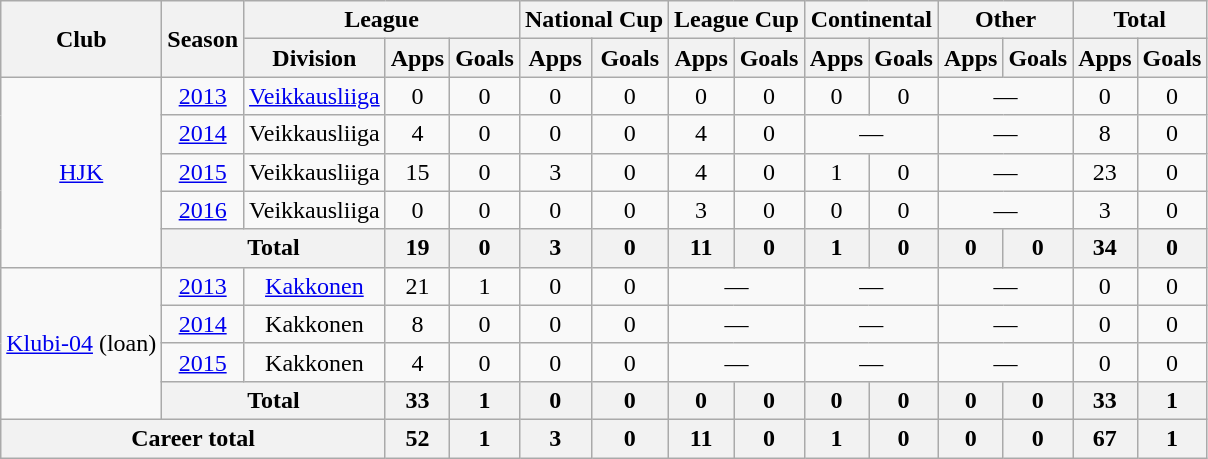<table class="wikitable" style="text-align: center;">
<tr>
<th rowspan="2">Club</th>
<th rowspan="2">Season</th>
<th colspan="3">League</th>
<th colspan="2">National Cup</th>
<th colspan="2">League Cup</th>
<th colspan="2">Continental</th>
<th colspan="2">Other</th>
<th colspan="2">Total</th>
</tr>
<tr>
<th>Division</th>
<th>Apps</th>
<th>Goals</th>
<th>Apps</th>
<th>Goals</th>
<th>Apps</th>
<th>Goals</th>
<th>Apps</th>
<th>Goals</th>
<th>Apps</th>
<th>Goals</th>
<th>Apps</th>
<th>Goals</th>
</tr>
<tr>
<td rowspan="5" valign="center"><a href='#'>HJK</a></td>
<td><a href='#'>2013</a></td>
<td><a href='#'>Veikkausliiga</a></td>
<td>0</td>
<td>0</td>
<td>0</td>
<td>0</td>
<td>0</td>
<td>0</td>
<td>0</td>
<td>0</td>
<td colspan="2">—</td>
<td>0</td>
<td>0</td>
</tr>
<tr>
<td><a href='#'>2014</a></td>
<td>Veikkausliiga</td>
<td>4</td>
<td>0</td>
<td>0</td>
<td>0</td>
<td>4</td>
<td>0</td>
<td colspan="2">—</td>
<td colspan="2">—</td>
<td>8</td>
<td>0</td>
</tr>
<tr>
<td><a href='#'>2015</a></td>
<td>Veikkausliiga</td>
<td>15</td>
<td>0</td>
<td>3</td>
<td>0</td>
<td>4</td>
<td>0</td>
<td>1</td>
<td>0</td>
<td colspan="2">—</td>
<td>23</td>
<td>0</td>
</tr>
<tr>
<td><a href='#'>2016</a></td>
<td>Veikkausliiga</td>
<td>0</td>
<td>0</td>
<td>0</td>
<td>0</td>
<td>3</td>
<td>0</td>
<td>0</td>
<td>0</td>
<td colspan="2">—</td>
<td>3</td>
<td>0</td>
</tr>
<tr>
<th colspan="2">Total</th>
<th>19</th>
<th>0</th>
<th>3</th>
<th>0</th>
<th>11</th>
<th>0</th>
<th>1</th>
<th>0</th>
<th>0</th>
<th>0</th>
<th>34</th>
<th>0</th>
</tr>
<tr>
<td rowspan="4" valign="center"><a href='#'>Klubi-04</a> (loan)</td>
<td><a href='#'>2013</a></td>
<td><a href='#'>Kakkonen</a></td>
<td>21</td>
<td>1</td>
<td>0</td>
<td>0</td>
<td colspan="2">—</td>
<td colspan="2">—</td>
<td colspan="2">—</td>
<td>0</td>
<td>0</td>
</tr>
<tr>
<td><a href='#'>2014</a></td>
<td>Kakkonen</td>
<td>8</td>
<td>0</td>
<td>0</td>
<td>0</td>
<td colspan="2">—</td>
<td colspan="2">—</td>
<td colspan="2">—</td>
<td>0</td>
<td>0</td>
</tr>
<tr>
<td><a href='#'>2015</a></td>
<td>Kakkonen</td>
<td>4</td>
<td>0</td>
<td>0</td>
<td>0</td>
<td colspan="2">—</td>
<td colspan="2">—</td>
<td colspan="2">—</td>
<td>0</td>
<td>0</td>
</tr>
<tr>
<th colspan="2">Total</th>
<th>33</th>
<th>1</th>
<th>0</th>
<th>0</th>
<th>0</th>
<th>0</th>
<th>0</th>
<th>0</th>
<th>0</th>
<th>0</th>
<th>33</th>
<th>1</th>
</tr>
<tr>
<th colspan="3">Career total</th>
<th>52</th>
<th>1</th>
<th>3</th>
<th>0</th>
<th>11</th>
<th>0</th>
<th>1</th>
<th>0</th>
<th>0</th>
<th>0</th>
<th>67</th>
<th>1</th>
</tr>
</table>
